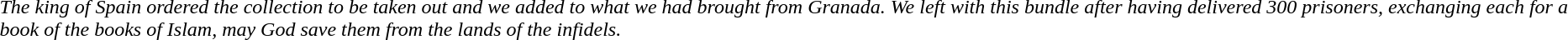<table align="center" cellpadding="5">
<tr>
<td><em>The king of Spain ordered the collection to be taken out and we added to what we had brought from Granada. We left with this bundle after having delivered 300 prisoners, exchanging each for a book of the books of Islam, may God save them from the lands of the infidels.</em></td>
</tr>
</table>
